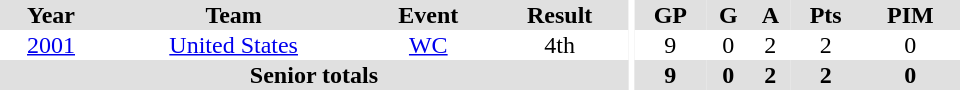<table border="0" cellpadding="1" cellspacing="0" ID="Table3" style="text-align:center; width:40em">
<tr ALIGN="center" bgcolor="#e0e0e0">
<th>Year</th>
<th>Team</th>
<th>Event</th>
<th>Result</th>
<th rowspan="99" bgcolor="#ffffff"></th>
<th>GP</th>
<th>G</th>
<th>A</th>
<th>Pts</th>
<th>PIM</th>
</tr>
<tr>
<td><a href='#'>2001</a></td>
<td><a href='#'>United States</a></td>
<td><a href='#'>WC</a></td>
<td>4th</td>
<td>9</td>
<td>0</td>
<td>2</td>
<td>2</td>
<td>0</td>
</tr>
<tr bgcolor="#e0e0e0">
<th colspan="4">Senior totals</th>
<th>9</th>
<th>0</th>
<th>2</th>
<th>2</th>
<th>0</th>
</tr>
</table>
